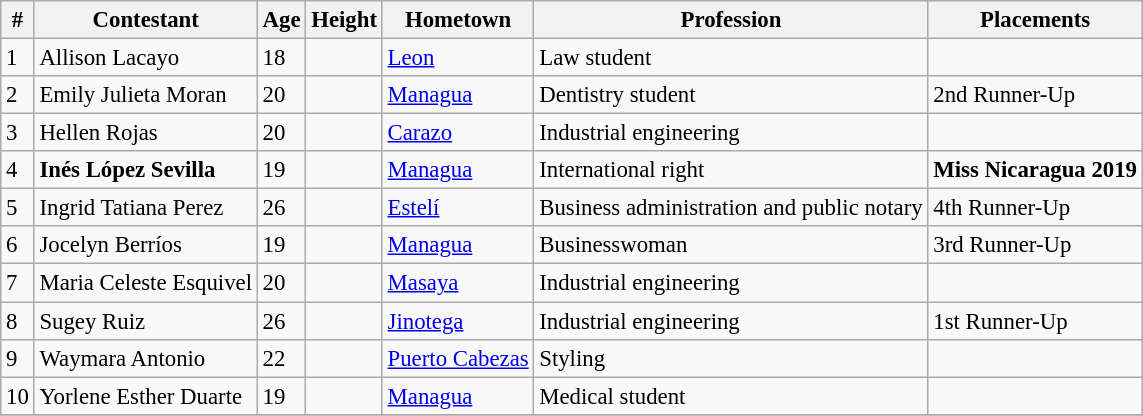<table class="wikitable sortable" style="font-size: 95%;">
<tr>
<th>#</th>
<th>Contestant</th>
<th>Age</th>
<th>Height</th>
<th>Hometown</th>
<th>Profession</th>
<th>Placements</th>
</tr>
<tr>
<td>1</td>
<td>Allison Lacayo</td>
<td>18</td>
<td></td>
<td> <a href='#'>Leon</a></td>
<td>Law student</td>
<td></td>
</tr>
<tr>
<td>2</td>
<td>Emily Julieta Moran</td>
<td>20</td>
<td></td>
<td> <a href='#'>Managua</a></td>
<td>Dentistry student</td>
<td>2nd Runner-Up</td>
</tr>
<tr>
<td>3</td>
<td>Hellen Rojas</td>
<td>20</td>
<td></td>
<td> <a href='#'>Carazo</a></td>
<td>Industrial engineering</td>
<td></td>
</tr>
<tr>
<td>4</td>
<td><strong>Inés López Sevilla</strong></td>
<td>19</td>
<td></td>
<td> <a href='#'>Managua</a></td>
<td>International right</td>
<td><strong>Miss Nicaragua 2019</strong></td>
</tr>
<tr>
<td>5</td>
<td>Ingrid Tatiana Perez</td>
<td>26</td>
<td></td>
<td> <a href='#'>Estelí</a></td>
<td>Business administration and public notary</td>
<td>4th Runner-Up</td>
</tr>
<tr>
<td>6</td>
<td>Jocelyn Berríos</td>
<td>19</td>
<td></td>
<td> <a href='#'>Managua</a></td>
<td>Businesswoman</td>
<td>3rd Runner-Up</td>
</tr>
<tr>
<td>7</td>
<td>Maria Celeste Esquivel</td>
<td>20</td>
<td></td>
<td> <a href='#'>Masaya</a></td>
<td>Industrial engineering</td>
<td></td>
</tr>
<tr>
<td>8</td>
<td>Sugey Ruiz</td>
<td>26</td>
<td></td>
<td> <a href='#'>Jinotega</a></td>
<td>Industrial engineering</td>
<td>1st Runner-Up</td>
</tr>
<tr>
<td>9</td>
<td>Waymara Antonio</td>
<td>22</td>
<td></td>
<td> <a href='#'>Puerto Cabezas</a></td>
<td>Styling</td>
<td></td>
</tr>
<tr>
<td>10</td>
<td>Yorlene Esther Duarte</td>
<td>19</td>
<td></td>
<td> <a href='#'>Managua</a></td>
<td>Medical student</td>
<td></td>
</tr>
<tr>
</tr>
</table>
